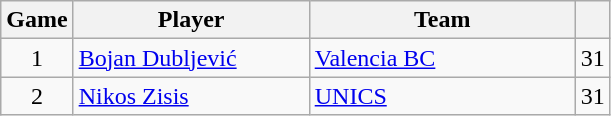<table class="wikitable sortable" style="text-align: center;">
<tr>
<th style="text-align:center;">Game</th>
<th style="text-align:center; width:150px;">Player</th>
<th style="text-align:center; width:170px;">Team</th>
<th style="text-align:center;"></th>
</tr>
<tr>
<td>1</td>
<td align="left"> <a href='#'>Bojan Dubljević</a></td>
<td align="left"> <a href='#'>Valencia BC</a></td>
<td>31</td>
</tr>
<tr>
<td>2</td>
<td align="left"> <a href='#'>Nikos Zisis</a></td>
<td align="left"> <a href='#'>UNICS</a></td>
<td>31</td>
</tr>
</table>
